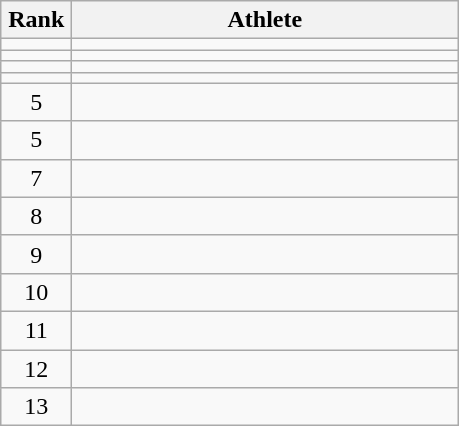<table class="wikitable" style="text-align: center;">
<tr>
<th width=40>Rank</th>
<th width=250>Athlete</th>
</tr>
<tr>
<td></td>
<td align="left"></td>
</tr>
<tr>
<td></td>
<td align="left"></td>
</tr>
<tr>
<td></td>
<td align="left"></td>
</tr>
<tr>
<td></td>
<td align="left"></td>
</tr>
<tr>
<td>5</td>
<td align="left"></td>
</tr>
<tr>
<td>5</td>
<td align="left"></td>
</tr>
<tr>
<td>7</td>
<td align="left"></td>
</tr>
<tr>
<td>8</td>
<td align="left"></td>
</tr>
<tr>
<td>9</td>
<td align="left"></td>
</tr>
<tr>
<td>10</td>
<td align="left"></td>
</tr>
<tr>
<td>11</td>
<td align="left"></td>
</tr>
<tr>
<td>12</td>
<td align="left"></td>
</tr>
<tr>
<td>13</td>
<td align="left"></td>
</tr>
</table>
